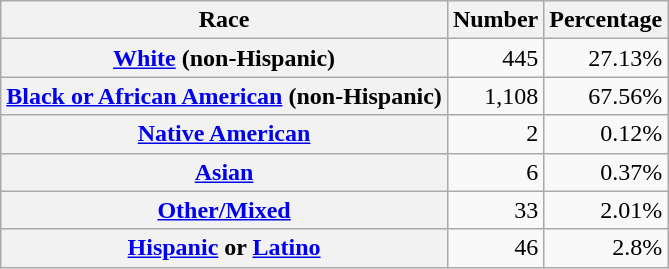<table class="wikitable" style="text-align:right">
<tr>
<th scope="col">Race</th>
<th scope="col">Number</th>
<th scope="col">Percentage</th>
</tr>
<tr>
<th scope="row"><a href='#'>White</a> (non-Hispanic)</th>
<td>445</td>
<td>27.13%</td>
</tr>
<tr>
<th scope="row"><a href='#'>Black or African American</a> (non-Hispanic)</th>
<td>1,108</td>
<td>67.56%</td>
</tr>
<tr>
<th scope="row"><a href='#'>Native American</a></th>
<td>2</td>
<td>0.12%</td>
</tr>
<tr>
<th scope="row"><a href='#'>Asian</a></th>
<td>6</td>
<td>0.37%</td>
</tr>
<tr>
<th scope="row"><a href='#'>Other/Mixed</a></th>
<td>33</td>
<td>2.01%</td>
</tr>
<tr>
<th scope="row"><a href='#'>Hispanic</a> or <a href='#'>Latino</a></th>
<td>46</td>
<td>2.8%</td>
</tr>
</table>
